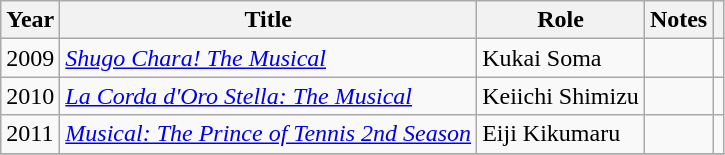<table class="wikitable sortable">
<tr>
<th>Year</th>
<th>Title</th>
<th>Role</th>
<th class="unsortable">Notes</th>
<th class="unsortable"></th>
</tr>
<tr>
<td>2009</td>
<td><em><a href='#'>Shugo Chara! The Musical</a></em></td>
<td>Kukai Soma</td>
<td></td>
<td></td>
</tr>
<tr>
<td>2010</td>
<td><em><a href='#'>La Corda d'Oro Stella: The Musical</a></em></td>
<td>Keiichi Shimizu</td>
<td></td>
<td></td>
</tr>
<tr>
<td>2011</td>
<td><em><a href='#'>Musical: The Prince of Tennis 2nd Season</a></em></td>
<td>Eiji Kikumaru</td>
<td></td>
<td></td>
</tr>
<tr>
</tr>
</table>
